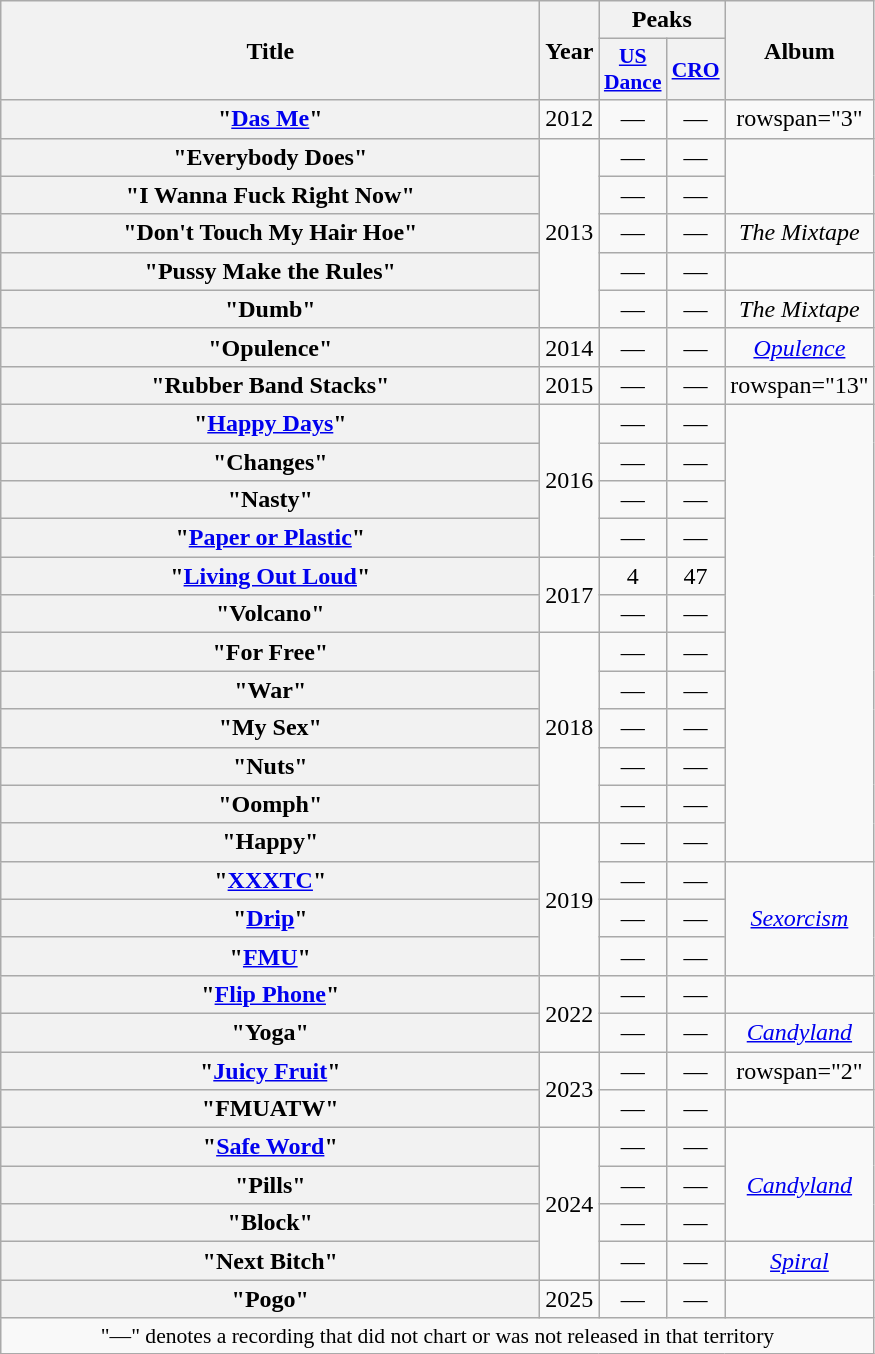<table class="wikitable plainrowheaders" style="text-align:center;">
<tr>
<th scope="col" rowspan="2" style="width:22em;">Title</th>
<th scope="col" rowspan="2">Year</th>
<th scope="col" colspan="2">Peaks</th>
<th scope="col" rowspan="2">Album</th>
</tr>
<tr>
<th scope="col" style="font-size:90%;"><a href='#'>US<br>Dance</a><br></th>
<th scope="col" style="font-size:90%;"><a href='#'>CRO</a><br></th>
</tr>
<tr>
<th scope="row">"<a href='#'>Das Me</a>"</th>
<td>2012</td>
<td>—</td>
<td>—</td>
<td>rowspan="3" </td>
</tr>
<tr>
<th scope="row">"Everybody Does"</th>
<td rowspan="5">2013</td>
<td>—</td>
<td>—</td>
</tr>
<tr>
<th scope="row">"I Wanna Fuck Right Now"</th>
<td>—</td>
<td>—</td>
</tr>
<tr>
<th scope="row">"Don't Touch My Hair Hoe"</th>
<td>—</td>
<td>—</td>
<td><em>The Mixtape</em></td>
</tr>
<tr>
<th scope="row">"Pussy Make the Rules"<br></th>
<td>—</td>
<td>—</td>
<td></td>
</tr>
<tr>
<th scope="row">"Dumb"</th>
<td>—</td>
<td>—</td>
<td><em>The Mixtape</em></td>
</tr>
<tr>
<th scope="row">"Opulence"</th>
<td>2014</td>
<td>—</td>
<td>—</td>
<td><em><a href='#'>Opulence</a></em></td>
</tr>
<tr>
<th scope="row">"Rubber Band Stacks"</th>
<td>2015</td>
<td>—</td>
<td>—</td>
<td>rowspan="13" </td>
</tr>
<tr>
<th scope="row">"<a href='#'>Happy Days</a>"</th>
<td rowspan="4">2016</td>
<td>—</td>
<td>—</td>
</tr>
<tr>
<th scope="row">"Changes"</th>
<td>—</td>
<td>—</td>
</tr>
<tr>
<th scope="row">"Nasty"</th>
<td>—</td>
<td>—</td>
</tr>
<tr>
<th scope="row">"<a href='#'>Paper or Plastic</a>"</th>
<td>—</td>
<td>—</td>
</tr>
<tr>
<th scope="row">"<a href='#'>Living Out Loud</a>"<br></th>
<td rowspan="2">2017</td>
<td>4</td>
<td>47</td>
</tr>
<tr>
<th scope="row">"Volcano"</th>
<td>—</td>
<td>—</td>
</tr>
<tr>
<th scope="row">"For Free"</th>
<td rowspan="5">2018</td>
<td>—</td>
<td>—</td>
</tr>
<tr>
<th scope="row">"War"</th>
<td>—</td>
<td>—</td>
</tr>
<tr>
<th scope="row">"My Sex"<br></th>
<td>—</td>
<td>—</td>
</tr>
<tr>
<th scope="row">"Nuts"<br></th>
<td>—</td>
<td>—</td>
</tr>
<tr>
<th scope="row">"Oomph"<br></th>
<td>—</td>
<td>—</td>
</tr>
<tr>
<th scope="row">"Happy"</th>
<td rowspan="4">2019</td>
<td>—</td>
<td>—</td>
</tr>
<tr>
<th scope="row">"<a href='#'>XXXTC</a>"<br></th>
<td>—</td>
<td>—</td>
<td rowspan="3"><em><a href='#'>Sexorcism</a></em></td>
</tr>
<tr>
<th scope="row">"<a href='#'>Drip</a>"<br></th>
<td>—</td>
<td>—</td>
</tr>
<tr>
<th scope="row">"<a href='#'>FMU</a>"<br></th>
<td>—</td>
<td>—</td>
</tr>
<tr>
<th scope="row">"<a href='#'>Flip Phone</a>"</th>
<td rowspan="2">2022</td>
<td>—</td>
<td>—</td>
<td></td>
</tr>
<tr>
<th scope="row">"Yoga"<br></th>
<td>—</td>
<td>—</td>
<td><em><a href='#'>Candyland</a></em></td>
</tr>
<tr>
<th scope="row">"<a href='#'>Juicy Fruit</a>"</th>
<td rowspan="2">2023</td>
<td>—</td>
<td>—</td>
<td>rowspan="2" </td>
</tr>
<tr>
<th scope="row">"FMUATW"</th>
<td>—</td>
<td>—</td>
</tr>
<tr>
<th scope="row">"<a href='#'>Safe Word</a>"</th>
<td rowspan="4">2024</td>
<td>—</td>
<td>—</td>
<td rowspan="3"><em><a href='#'>Candyland</a></em></td>
</tr>
<tr>
<th scope="row">"Pills"</th>
<td>—</td>
<td>—</td>
</tr>
<tr>
<th scope="row">"Block"</th>
<td>—</td>
<td>—</td>
</tr>
<tr>
<th scope="row">"Next Bitch"</th>
<td>—</td>
<td>—</td>
<td><em><a href='#'>Spiral</a></em></td>
</tr>
<tr>
<th scope="row">"Pogo"</th>
<td>2025</td>
<td>—</td>
<td>—</td>
<td></td>
</tr>
<tr>
<td colspan="15" style="font-size:90%">"—" denotes a recording that did not chart or was not released in that territory</td>
</tr>
</table>
